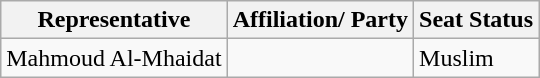<table class="wikitable">
<tr>
<th>Representative</th>
<th>Affiliation/ Party</th>
<th>Seat Status</th>
</tr>
<tr>
<td>Mahmoud Al-Mhaidat</td>
<td></td>
<td>Muslim</td>
</tr>
</table>
